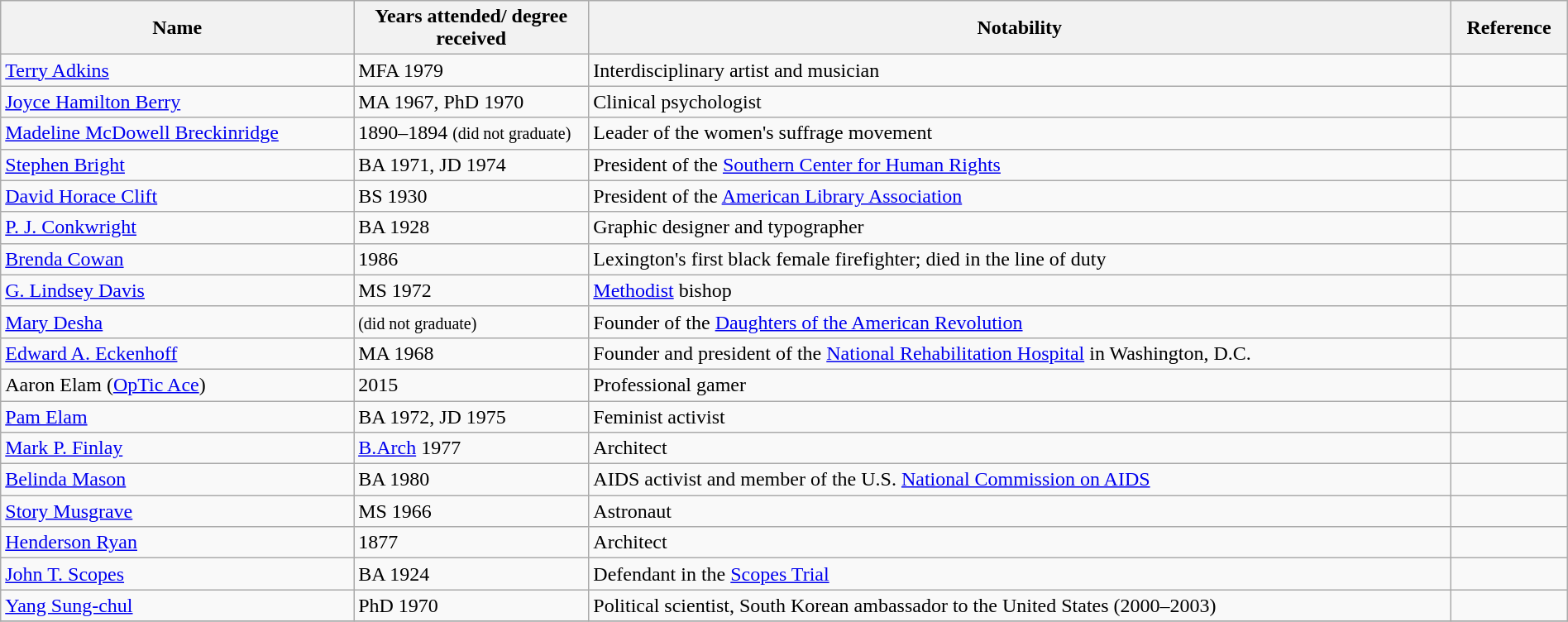<table width="100%" class="wikitable sortable">
<tr>
<th style="width:*;">Name</th>
<th style="width:15%;">Years attended/ degree received</th>
<th style="width:55%;" class="unsortable">Notability</th>
<th style="width:*;" class="unsortable">Reference</th>
</tr>
<tr>
<td><a href='#'>Terry Adkins</a></td>
<td>MFA 1979</td>
<td>Interdisciplinary artist and musician</td>
<td></td>
</tr>
<tr>
<td><a href='#'>Joyce Hamilton Berry</a></td>
<td>MA 1967, PhD 1970</td>
<td>Clinical psychologist</td>
<td></td>
</tr>
<tr>
<td><a href='#'>Madeline McDowell Breckinridge</a></td>
<td>1890–1894 <small>(did not graduate)</small></td>
<td>Leader of the women's suffrage movement</td>
<td></td>
</tr>
<tr>
<td><a href='#'>Stephen Bright</a></td>
<td>BA 1971, JD 1974</td>
<td>President of the <a href='#'>Southern Center for Human Rights</a></td>
<td></td>
</tr>
<tr>
<td><a href='#'>David Horace Clift</a></td>
<td>BS 1930</td>
<td>President of the <a href='#'>American Library Association</a></td>
<td></td>
</tr>
<tr>
<td><a href='#'>P. J. Conkwright</a></td>
<td>BA 1928</td>
<td>Graphic designer and typographer</td>
<td></td>
</tr>
<tr>
<td><a href='#'>Brenda Cowan</a></td>
<td>1986</td>
<td>Lexington's first black female firefighter; died in the line of duty</td>
<td></td>
</tr>
<tr>
<td><a href='#'>G. Lindsey Davis</a></td>
<td>MS 1972</td>
<td><a href='#'>Methodist</a> bishop</td>
<td></td>
</tr>
<tr>
<td><a href='#'>Mary Desha</a></td>
<td><small>(did not graduate)</small></td>
<td>Founder of the <a href='#'>Daughters of the American Revolution</a></td>
<td></td>
</tr>
<tr>
<td><a href='#'>Edward A. Eckenhoff</a></td>
<td>MA 1968</td>
<td>Founder and president of the <a href='#'>National Rehabilitation Hospital</a> in Washington, D.C.</td>
<td></td>
</tr>
<tr>
<td>Aaron Elam (<a href='#'>OpTic Ace</a>)</td>
<td>2015</td>
<td>Professional gamer</td>
<td></td>
</tr>
<tr>
<td><a href='#'>Pam Elam</a></td>
<td>BA 1972, JD 1975</td>
<td>Feminist activist</td>
<td></td>
</tr>
<tr>
<td><a href='#'>Mark P. Finlay</a></td>
<td><a href='#'>B.Arch</a> 1977</td>
<td>Architect</td>
<td></td>
</tr>
<tr>
<td><a href='#'>Belinda Mason</a></td>
<td>BA 1980</td>
<td>AIDS activist and member of the U.S. <a href='#'>National Commission on AIDS</a></td>
<td></td>
</tr>
<tr>
<td><a href='#'>Story Musgrave</a></td>
<td>MS 1966</td>
<td>Astronaut</td>
<td></td>
</tr>
<tr>
<td><a href='#'>Henderson Ryan</a></td>
<td>1877</td>
<td>Architect</td>
<td></td>
</tr>
<tr>
<td><a href='#'>John T. Scopes</a></td>
<td>BA 1924</td>
<td>Defendant in the <a href='#'>Scopes Trial</a></td>
<td></td>
</tr>
<tr>
<td><a href='#'>Yang Sung-chul</a></td>
<td>PhD 1970</td>
<td>Political scientist, South Korean ambassador to the United States (2000–2003)</td>
<td></td>
</tr>
<tr>
</tr>
</table>
